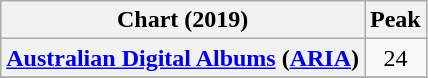<table class="wikitable sortable plainrowheaders" style="text-align:center">
<tr>
<th scope="col">Chart (2019)</th>
<th scope="col">Peak</th>
</tr>
<tr>
<th scope="row"><a href='#'>Australian Digital Albums</a> (<a href='#'>ARIA</a>)</th>
<td>24</td>
</tr>
<tr>
</tr>
<tr>
</tr>
<tr>
</tr>
<tr>
</tr>
</table>
